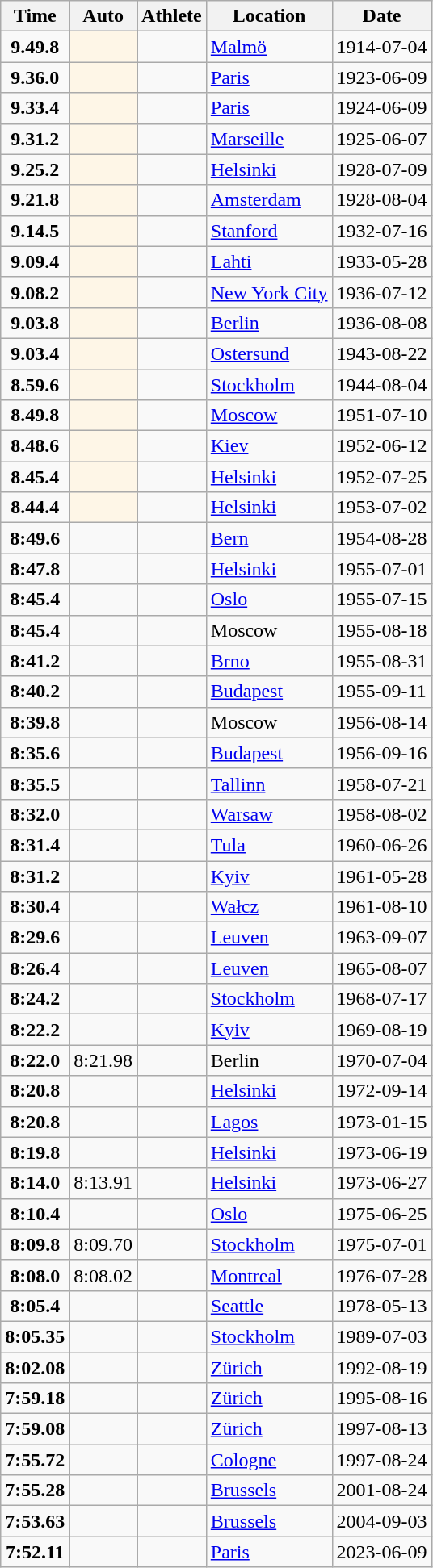<table class="wikitable sortable">
<tr>
<th>Time</th>
<th>Auto</th>
<th>Athlete</th>
<th>Location</th>
<th>Date</th>
</tr>
<tr>
<td align="center"><strong>9.49.8</strong></td>
<td style="background:#fef6e7;"></td>
<td></td>
<td><a href='#'>Malmö</a></td>
<td>1914-07-04</td>
</tr>
<tr>
<td align="center"><strong>9.36.0 </strong></td>
<td style="background:#fef6e7;"></td>
<td></td>
<td><a href='#'>Paris</a></td>
<td>1923-06-09</td>
</tr>
<tr>
<td align="center"><strong>9.33.4 </strong></td>
<td style="background:#fef6e7;"></td>
<td></td>
<td><a href='#'>Paris</a></td>
<td>1924-06-09</td>
</tr>
<tr>
<td align="center"><strong>9.31.2 </strong></td>
<td style="background:#fef6e7;"></td>
<td></td>
<td><a href='#'>Marseille</a></td>
<td>1925-06-07</td>
</tr>
<tr>
<td align="center"><strong>9.25.2</strong></td>
<td style="background:#fef6e7;"></td>
<td></td>
<td><a href='#'>Helsinki</a></td>
<td>1928-07-09</td>
</tr>
<tr>
<td align="center"><strong>9.21.8</strong></td>
<td style="background:#fef6e7;"></td>
<td></td>
<td><a href='#'>Amsterdam</a></td>
<td>1928-08-04</td>
</tr>
<tr>
<td align="center"><strong>9.14.5</strong></td>
<td style="background:#fef6e7;"></td>
<td></td>
<td><a href='#'>Stanford</a></td>
<td>1932-07-16</td>
</tr>
<tr>
<td align="center"><strong>9.09.4</strong></td>
<td style="background:#fef6e7;"></td>
<td></td>
<td><a href='#'>Lahti</a></td>
<td>1933-05-28</td>
</tr>
<tr>
<td align="center"><strong>9.08.2</strong></td>
<td style="background:#fef6e7;"></td>
<td></td>
<td><a href='#'>New York City</a></td>
<td>1936-07-12</td>
</tr>
<tr>
<td align="center"><strong>9.03.8</strong></td>
<td style="background:#fef6e7;"></td>
<td></td>
<td><a href='#'>Berlin</a></td>
<td>1936-08-08</td>
</tr>
<tr>
<td align="center"><strong>9.03.4</strong></td>
<td style="background:#fef6e7;"></td>
<td></td>
<td><a href='#'>Ostersund</a></td>
<td>1943-08-22</td>
</tr>
<tr>
<td align="center"><strong>8.59.6</strong></td>
<td style="background:#fef6e7;"></td>
<td></td>
<td><a href='#'>Stockholm</a></td>
<td>1944-08-04</td>
</tr>
<tr>
<td align="center"><strong>8.49.8</strong></td>
<td style="background:#fef6e7;"></td>
<td></td>
<td><a href='#'>Moscow</a></td>
<td>1951-07-10</td>
</tr>
<tr>
<td align="center"><strong>8.48.6</strong></td>
<td style="background:#fef6e7;"></td>
<td></td>
<td><a href='#'>Kiev</a></td>
<td>1952-06-12</td>
</tr>
<tr>
<td align="center"><strong>8.45.4</strong></td>
<td style="background:#fef6e7;"></td>
<td></td>
<td><a href='#'>Helsinki</a></td>
<td>1952-07-25</td>
</tr>
<tr>
<td align="center"><strong>8.44.4</strong></td>
<td style="background:#fef6e7;"></td>
<td></td>
<td><a href='#'>Helsinki</a></td>
<td>1953-07-02</td>
</tr>
<tr>
<td align="center"><strong>8:49.6</strong></td>
<td></td>
<td></td>
<td><a href='#'>Bern</a></td>
<td>1954-08-28</td>
</tr>
<tr>
<td align="center"><strong>8:47.8</strong></td>
<td></td>
<td></td>
<td><a href='#'>Helsinki</a></td>
<td>1955-07-01</td>
</tr>
<tr>
<td align="center"><strong>8:45.4</strong></td>
<td></td>
<td></td>
<td><a href='#'>Oslo</a></td>
<td>1955-07-15</td>
</tr>
<tr>
<td align="center"><strong>8:45.4</strong></td>
<td></td>
<td></td>
<td>Moscow</td>
<td>1955-08-18</td>
</tr>
<tr>
<td align="center"><strong>8:41.2</strong></td>
<td></td>
<td></td>
<td><a href='#'>Brno</a></td>
<td>1955-08-31</td>
</tr>
<tr>
<td align="center"><strong>8:40.2</strong></td>
<td></td>
<td></td>
<td><a href='#'>Budapest</a></td>
<td>1955-09-11</td>
</tr>
<tr>
<td align="center"><strong>8:39.8</strong></td>
<td></td>
<td></td>
<td>Moscow</td>
<td>1956-08-14</td>
</tr>
<tr>
<td align="center"><strong>8:35.6</strong></td>
<td></td>
<td></td>
<td><a href='#'>Budapest</a></td>
<td>1956-09-16</td>
</tr>
<tr>
<td align="center"><strong>8:35.5</strong></td>
<td></td>
<td></td>
<td><a href='#'>Tallinn</a></td>
<td>1958-07-21</td>
</tr>
<tr>
<td align="center"><strong>8:32.0</strong></td>
<td></td>
<td></td>
<td><a href='#'>Warsaw</a></td>
<td>1958-08-02</td>
</tr>
<tr>
<td align="center"><strong>8:31.4</strong></td>
<td></td>
<td></td>
<td><a href='#'>Tula</a></td>
<td>1960-06-26</td>
</tr>
<tr>
<td align="center"><strong>8:31.2</strong></td>
<td></td>
<td></td>
<td><a href='#'>Kyiv</a></td>
<td>1961-05-28</td>
</tr>
<tr>
<td align="center"><strong>8:30.4</strong></td>
<td></td>
<td></td>
<td><a href='#'>Wałcz</a></td>
<td>1961-08-10</td>
</tr>
<tr>
<td align="center"><strong>8:29.6</strong></td>
<td></td>
<td></td>
<td><a href='#'>Leuven</a></td>
<td>1963-09-07</td>
</tr>
<tr>
<td align="center"><strong>8:26.4</strong></td>
<td></td>
<td></td>
<td><a href='#'>Leuven</a></td>
<td>1965-08-07</td>
</tr>
<tr>
<td align="center"><strong>8:24.2</strong></td>
<td></td>
<td></td>
<td><a href='#'>Stockholm</a></td>
<td>1968-07-17</td>
</tr>
<tr>
<td align="center"><strong>8:22.2</strong></td>
<td></td>
<td></td>
<td><a href='#'>Kyiv</a></td>
<td>1969-08-19</td>
</tr>
<tr>
<td align="center"><strong>8:22.0</strong></td>
<td>8:21.98</td>
<td></td>
<td>Berlin</td>
<td>1970-07-04</td>
</tr>
<tr>
<td align="center"><strong>8:20.8</strong></td>
<td></td>
<td></td>
<td><a href='#'>Helsinki</a></td>
<td>1972-09-14</td>
</tr>
<tr>
<td align="center"><strong>8:20.8</strong></td>
<td></td>
<td></td>
<td><a href='#'>Lagos</a></td>
<td>1973-01-15</td>
</tr>
<tr>
<td align="center"><strong>8:19.8</strong></td>
<td></td>
<td></td>
<td><a href='#'>Helsinki</a></td>
<td>1973-06-19</td>
</tr>
<tr>
<td align="center"><strong>8:14.0</strong></td>
<td>8:13.91</td>
<td></td>
<td><a href='#'>Helsinki</a></td>
<td>1973-06-27</td>
</tr>
<tr>
<td align="center"><strong>8:10.4</strong></td>
<td></td>
<td></td>
<td><a href='#'>Oslo</a></td>
<td>1975-06-25</td>
</tr>
<tr>
<td align="center"><strong>8:09.8</strong></td>
<td>8:09.70</td>
<td></td>
<td><a href='#'>Stockholm</a></td>
<td>1975-07-01</td>
</tr>
<tr>
<td align="center"><strong>8:08.0</strong></td>
<td>8:08.02</td>
<td></td>
<td><a href='#'>Montreal</a></td>
<td>1976-07-28</td>
</tr>
<tr>
<td align="center"><strong>8:05.4</strong></td>
<td></td>
<td></td>
<td><a href='#'>Seattle</a></td>
<td>1978-05-13</td>
</tr>
<tr>
<td align="center"><strong>8:05.35</strong></td>
<td></td>
<td></td>
<td><a href='#'>Stockholm</a></td>
<td>1989-07-03</td>
</tr>
<tr>
<td align="center"><strong>8:02.08</strong></td>
<td></td>
<td></td>
<td><a href='#'>Zürich</a></td>
<td>1992-08-19</td>
</tr>
<tr>
<td align="center"><strong>7:59.18</strong></td>
<td></td>
<td></td>
<td><a href='#'>Zürich</a></td>
<td>1995-08-16</td>
</tr>
<tr>
<td align="center"><strong>7:59.08</strong></td>
<td></td>
<td></td>
<td><a href='#'>Zürich</a></td>
<td>1997-08-13</td>
</tr>
<tr>
<td align="center"><strong>7:55.72</strong></td>
<td></td>
<td></td>
<td><a href='#'>Cologne</a></td>
<td>1997-08-24</td>
</tr>
<tr>
<td align="center"><strong>7:55.28</strong></td>
<td></td>
<td></td>
<td><a href='#'>Brussels</a></td>
<td>2001-08-24</td>
</tr>
<tr>
<td align="center"><strong>7:53.63</strong></td>
<td></td>
<td></td>
<td><a href='#'>Brussels</a></td>
<td>2004-09-03</td>
</tr>
<tr>
<td align="center"><strong>7:52.11</strong></td>
<td></td>
<td></td>
<td><a href='#'>Paris</a></td>
<td>2023-06-09</td>
</tr>
</table>
